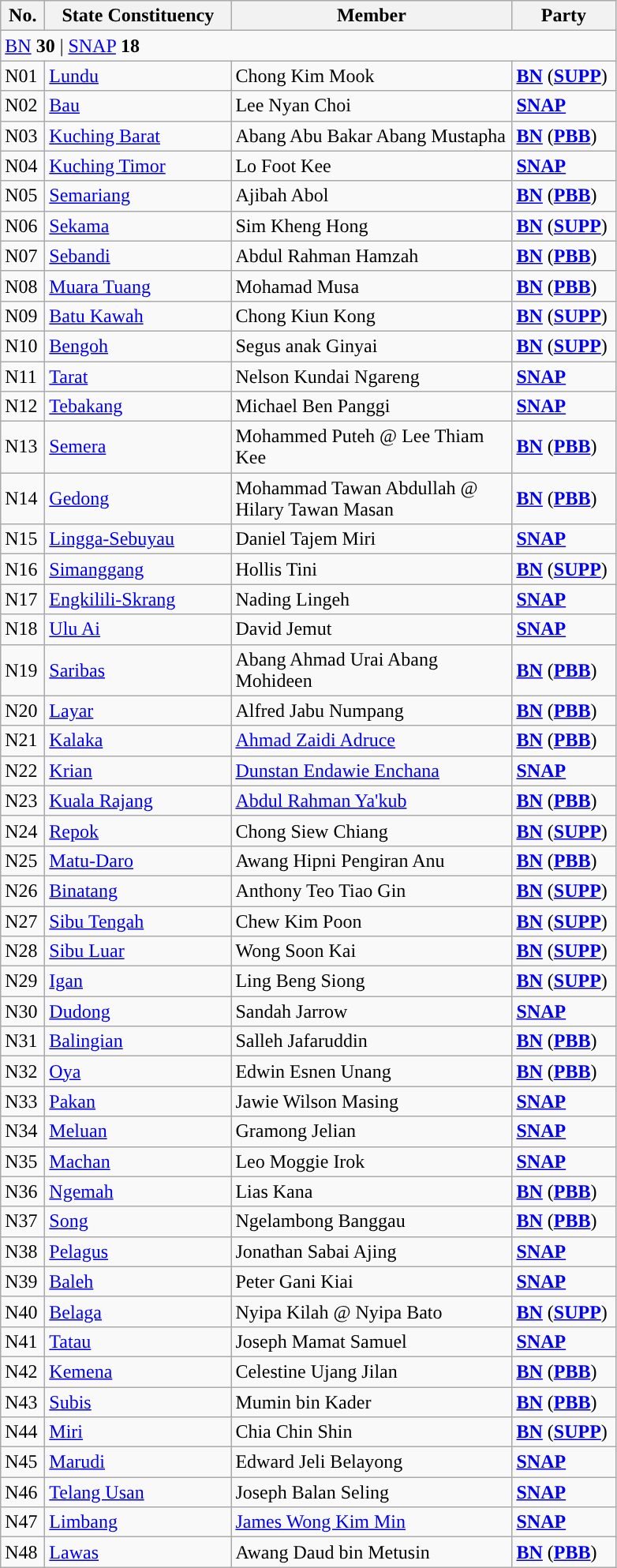<table class="wikitable sortable">
<tr>
<th style="width:30px;">No.</th>
<th style="width:150px;">State Constituency</th>
<th style="width:230px;">Member</th>
<th style="width:80px;">Party</th>
</tr>
<tr>
<td colspan="4"><a href='#'>BN</a> <strong>30</strong> | <a href='#'>SNAP</a> <strong>18</strong></td>
</tr>
<tr>
<td>N01</td>
<td><a href='#'>Lundu</a></td>
<td>Chong Kim Mook</td>
<td><strong><a href='#'>BN</a></strong> (<strong><a href='#'>SUPP</a></strong>)</td>
</tr>
<tr>
<td>N02</td>
<td><a href='#'>Bau</a></td>
<td>Lee Nyan Choi</td>
<td><strong><a href='#'>SNAP</a></strong></td>
</tr>
<tr>
<td>N03</td>
<td><a href='#'>Kuching Barat</a></td>
<td>Abang Abu Bakar Abang Mustapha</td>
<td><strong><a href='#'>BN</a></strong> (<strong><a href='#'>PBB</a></strong>)</td>
</tr>
<tr>
<td>N04</td>
<td><a href='#'>Kuching Timor</a></td>
<td>Lo Foot Kee</td>
<td><strong><a href='#'>SNAP</a></strong></td>
</tr>
<tr>
<td>N05</td>
<td><a href='#'>Semariang</a></td>
<td>Ajibah Abol</td>
<td><strong><a href='#'>BN</a></strong> (<strong><a href='#'>PBB</a></strong>)</td>
</tr>
<tr>
<td>N06</td>
<td><a href='#'>Sekama</a></td>
<td>Sim Kheng Hong</td>
<td><strong><a href='#'>BN</a></strong> (<strong><a href='#'>SUPP</a></strong>)</td>
</tr>
<tr>
<td>N07</td>
<td><a href='#'>Sebandi</a></td>
<td>Abdul Rahman Hamzah</td>
<td><strong><a href='#'>BN</a></strong> (<strong><a href='#'>PBB</a></strong>)</td>
</tr>
<tr>
<td>N08</td>
<td><a href='#'>Muara Tuang</a></td>
<td>Mohamad Musa</td>
<td><strong><a href='#'>BN</a></strong> (<strong><a href='#'>PBB</a></strong>)</td>
</tr>
<tr>
<td>N09</td>
<td><a href='#'>Batu Kawah</a></td>
<td>Chong Kiun Kong</td>
<td><strong><a href='#'>BN</a></strong> (<strong><a href='#'>SUPP</a></strong>)</td>
</tr>
<tr>
<td>N10</td>
<td><a href='#'>Bengoh</a></td>
<td>Segus anak Ginyai</td>
<td><strong><a href='#'>BN</a></strong> (<strong><a href='#'>SUPP</a></strong>)</td>
</tr>
<tr>
<td>N11</td>
<td><a href='#'>Tarat</a></td>
<td>Nelson Kundai Ngareng</td>
<td><strong><a href='#'>SNAP</a></strong></td>
</tr>
<tr>
<td>N12</td>
<td><a href='#'>Tebakang</a></td>
<td>Michael Ben Panggi</td>
<td><strong><a href='#'>SNAP</a></strong></td>
</tr>
<tr>
<td>N13</td>
<td><a href='#'>Semera</a></td>
<td>Mohammed Puteh @ Lee Thiam Kee</td>
<td><strong><a href='#'>BN</a></strong> (<strong><a href='#'>PBB</a></strong>)</td>
</tr>
<tr>
<td>N14</td>
<td><a href='#'>Gedong</a></td>
<td>Mohammad Tawan Abdullah @ Hilary Tawan Masan</td>
<td><strong><a href='#'>BN</a></strong> (<strong><a href='#'>PBB</a></strong>)</td>
</tr>
<tr>
<td>N15</td>
<td><a href='#'>Lingga-Sebuyau</a></td>
<td>Daniel Tajem Miri</td>
<td><strong><a href='#'>SNAP</a></strong></td>
</tr>
<tr>
<td>N16</td>
<td><a href='#'>Simanggang</a></td>
<td>Hollis Tini</td>
<td><strong><a href='#'>BN</a></strong> (<strong><a href='#'>SUPP</a></strong>)</td>
</tr>
<tr>
<td>N17</td>
<td><a href='#'>Engkilili-Skrang</a></td>
<td>Nading Lingeh</td>
<td><strong><a href='#'>SNAP</a></strong></td>
</tr>
<tr>
<td>N18</td>
<td><a href='#'>Ulu Ai</a></td>
<td>David Jemut</td>
<td><strong><a href='#'>SNAP</a></strong></td>
</tr>
<tr>
<td>N19</td>
<td><a href='#'>Saribas</a></td>
<td>Abang Ahmad Urai Abang Mohideen</td>
<td><strong><a href='#'>BN</a></strong> (<strong><a href='#'>PBB</a></strong>)</td>
</tr>
<tr>
<td>N20</td>
<td><a href='#'>Layar</a></td>
<td>Alfred Jabu Numpang</td>
<td><strong><a href='#'>BN</a></strong> (<strong><a href='#'>PBB</a></strong>)</td>
</tr>
<tr>
<td>N21</td>
<td><a href='#'>Kalaka</a></td>
<td><a href='#'>Ahmad Zaidi Adruce</a></td>
<td><strong><a href='#'>BN</a></strong> (<strong><a href='#'>PBB</a></strong>)</td>
</tr>
<tr>
<td>N22</td>
<td><a href='#'>Krian</a></td>
<td><a href='#'>Dunstan Endawie Enchana</a></td>
<td><strong><a href='#'>SNAP</a></strong></td>
</tr>
<tr>
<td>N23</td>
<td><a href='#'>Kuala Rajang</a></td>
<td><a href='#'>Abdul Rahman Ya'kub</a></td>
<td><strong><a href='#'>BN</a></strong> (<strong><a href='#'>PBB</a></strong>)</td>
</tr>
<tr>
<td>N24</td>
<td><a href='#'>Repok</a></td>
<td>Chong Siew Chiang</td>
<td><strong><a href='#'>BN</a></strong> (<strong><a href='#'>SUPP</a></strong>)</td>
</tr>
<tr>
<td>N25</td>
<td><a href='#'>Matu-Daro</a></td>
<td>Awang Hipni Pengiran Anu</td>
<td><strong><a href='#'>BN</a></strong> (<strong><a href='#'>PBB</a></strong>)</td>
</tr>
<tr>
<td>N26</td>
<td><a href='#'>Binatang</a></td>
<td>Anthony Teo Tiao Gin</td>
<td><strong><a href='#'>BN</a></strong> (<strong><a href='#'>SUPP</a></strong>)</td>
</tr>
<tr>
<td>N27</td>
<td><a href='#'>Sibu Tengah</a></td>
<td>Chew Kim Poon</td>
<td><strong><a href='#'>BN</a></strong> (<strong><a href='#'>SUPP</a></strong>)</td>
</tr>
<tr>
<td>N28</td>
<td><a href='#'>Sibu Luar</a></td>
<td>Wong Soon Kai</td>
<td><strong><a href='#'>BN</a></strong> (<strong><a href='#'>SUPP</a></strong>)</td>
</tr>
<tr>
<td>N29</td>
<td><a href='#'>Igan</a></td>
<td>Ling Beng Siong</td>
<td><strong><a href='#'>BN</a></strong> (<strong><a href='#'>SUPP</a></strong>)</td>
</tr>
<tr>
<td>N30</td>
<td><a href='#'>Dudong</a></td>
<td>Sandah Jarrow</td>
<td><strong><a href='#'>SNAP</a></strong></td>
</tr>
<tr>
<td>N31</td>
<td><a href='#'>Balingian</a></td>
<td>Salleh Jafaruddin</td>
<td><strong><a href='#'>BN</a></strong> (<strong><a href='#'>PBB</a></strong>)</td>
</tr>
<tr>
<td>N32</td>
<td><a href='#'>Oya</a></td>
<td>Edwin Esnen Unang</td>
<td><strong><a href='#'>BN</a></strong> (<strong><a href='#'>PBB</a></strong>)</td>
</tr>
<tr>
<td>N33</td>
<td><a href='#'>Pakan</a></td>
<td>Jawie Wilson Masing</td>
<td><strong><a href='#'>SNAP</a></strong></td>
</tr>
<tr>
<td>N34</td>
<td><a href='#'>Meluan</a></td>
<td>Gramong Jelian</td>
<td><strong><a href='#'>SNAP</a></strong></td>
</tr>
<tr>
<td>N35</td>
<td><a href='#'>Machan</a></td>
<td>Leo Moggie Irok</td>
<td><strong><a href='#'>SNAP</a></strong></td>
</tr>
<tr>
<td>N36</td>
<td><a href='#'>Ngemah</a></td>
<td>Lias Kana</td>
<td><strong><a href='#'>BN</a></strong> (<strong><a href='#'>PBB</a></strong>)</td>
</tr>
<tr>
<td>N37</td>
<td><a href='#'>Song</a></td>
<td>Ngelambong Banggau</td>
<td><strong><a href='#'>BN</a></strong> (<strong><a href='#'>PBB</a></strong>)</td>
</tr>
<tr>
<td>N38</td>
<td><a href='#'>Pelagus</a></td>
<td>Jonathan Sabai Ajing</td>
<td><strong><a href='#'>SNAP</a></strong></td>
</tr>
<tr>
<td>N39</td>
<td><a href='#'>Baleh</a></td>
<td>Peter Gani Kiai</td>
<td><strong><a href='#'>SNAP</a></strong></td>
</tr>
<tr>
<td>N40</td>
<td><a href='#'>Belaga</a></td>
<td>Nyipa Kilah @ Nyipa Bato</td>
<td><strong><a href='#'>BN</a></strong> (<strong><a href='#'>SUPP</a></strong>)</td>
</tr>
<tr>
<td>N41</td>
<td><a href='#'>Tatau</a></td>
<td>Joseph Mamat Samuel</td>
<td><strong><a href='#'>SNAP</a></strong></td>
</tr>
<tr>
<td>N42</td>
<td><a href='#'>Kemena</a></td>
<td>Celestine Ujang Jilan</td>
<td><strong><a href='#'>BN</a></strong>  (<strong><a href='#'>PBB</a></strong>)</td>
</tr>
<tr>
<td>N43</td>
<td><a href='#'>Subis</a></td>
<td>Mumin bin Kader</td>
<td><strong><a href='#'>BN</a></strong> (<strong><a href='#'>PBB</a></strong>)</td>
</tr>
<tr>
<td>N44</td>
<td><a href='#'>Miri</a></td>
<td>Chia Chin Shin</td>
<td><strong><a href='#'>BN</a></strong> (<strong><a href='#'>SUPP</a></strong>)</td>
</tr>
<tr>
<td>N45</td>
<td><a href='#'>Marudi</a></td>
<td>Edward Jeli Belayong</td>
<td><strong><a href='#'>SNAP</a></strong></td>
</tr>
<tr>
<td>N46</td>
<td><a href='#'>Telang Usan</a></td>
<td>Joseph Balan Seling</td>
<td><strong><a href='#'>SNAP</a></strong></td>
</tr>
<tr>
<td>N47</td>
<td><a href='#'>Limbang</a></td>
<td><a href='#'>James Wong Kim Min</a></td>
<td><strong><a href='#'>SNAP</a></strong></td>
</tr>
<tr>
<td>N48</td>
<td><a href='#'>Lawas</a></td>
<td>Awang Daud bin Metusin</td>
<td><strong><a href='#'>BN</a></strong> (<strong><a href='#'>PBB</a></strong>)</td>
</tr>
</table>
